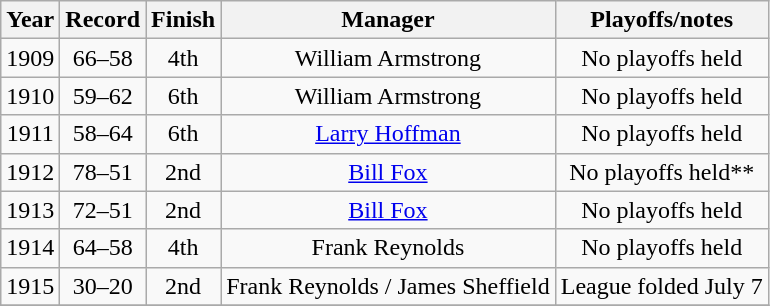<table class="wikitable">
<tr>
<th>Year</th>
<th>Record</th>
<th>Finish</th>
<th>Manager</th>
<th>Playoffs/notes</th>
</tr>
<tr align=center>
<td>1909</td>
<td>66–58</td>
<td>4th</td>
<td>William Armstrong</td>
<td>No playoffs held</td>
</tr>
<tr align=center>
<td>1910</td>
<td>59–62</td>
<td>6th</td>
<td>William Armstrong</td>
<td>No playoffs held</td>
</tr>
<tr align=center>
<td>1911</td>
<td>58–64</td>
<td>6th</td>
<td><a href='#'>Larry Hoffman</a></td>
<td>No playoffs held</td>
</tr>
<tr align=center>
<td>1912</td>
<td>78–51</td>
<td>2nd</td>
<td><a href='#'>Bill Fox</a></td>
<td>No playoffs held**</td>
</tr>
<tr align=center>
<td>1913</td>
<td>72–51</td>
<td>2nd</td>
<td><a href='#'>Bill Fox</a></td>
<td>No playoffs held</td>
</tr>
<tr align=center>
<td>1914</td>
<td>64–58</td>
<td>4th</td>
<td>Frank Reynolds</td>
<td>No playoffs held</td>
</tr>
<tr align=center>
<td>1915</td>
<td>30–20</td>
<td>2nd</td>
<td>Frank Reynolds / James Sheffield</td>
<td>League folded July 7</td>
</tr>
<tr align=center>
</tr>
</table>
